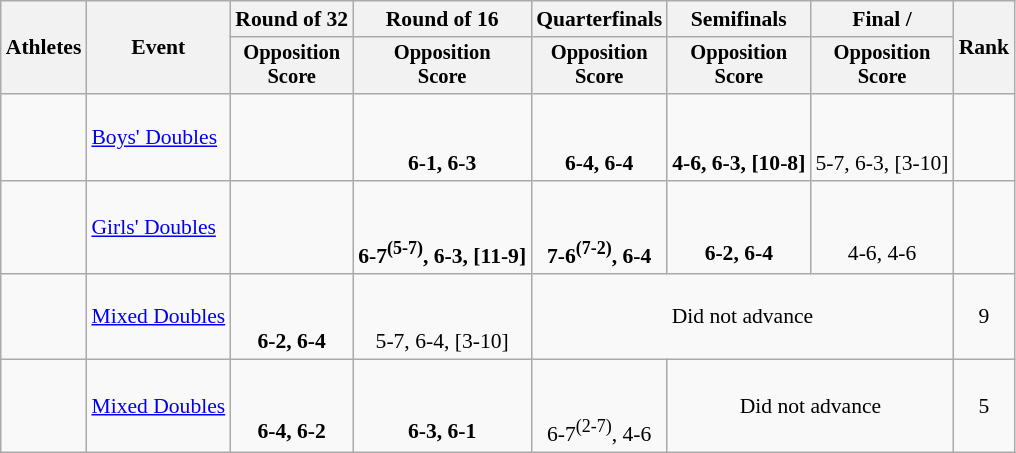<table class=wikitable style="font-size:90%">
<tr>
<th rowspan="2">Athletes</th>
<th rowspan="2">Event</th>
<th>Round of 32</th>
<th>Round of 16</th>
<th>Quarterfinals</th>
<th>Semifinals</th>
<th>Final / </th>
<th rowspan=2>Rank</th>
</tr>
<tr style="font-size:95%">
<th>Opposition<br>Score</th>
<th>Opposition<br>Score</th>
<th>Opposition<br>Score</th>
<th>Opposition<br>Score</th>
<th>Opposition<br>Score</th>
</tr>
<tr align=center>
<td align=left><strong><br></strong></td>
<td align=left><a href='#'>Boys' Doubles</a></td>
<td></td>
<td><br><br><strong>6-1, 6-3</strong></td>
<td><br><br><strong>6-4, 6-4</strong></td>
<td><br><br><strong>4-6, 6-3, [10-8]</strong></td>
<td><br><br>5-7, 6-3, [3-10]</td>
<td></td>
</tr>
<tr align=center>
<td align=left><strong><br></strong></td>
<td align=left><a href='#'>Girls' Doubles</a></td>
<td></td>
<td><br><br><strong>6-7<sup>(5-7)</sup>, 6-3, [11-9]</strong></td>
<td><br><br><strong>7-6<sup>(7-2)</sup>, 6-4</strong></td>
<td><br><br><strong>6-2, 6-4</strong></td>
<td><br><br>4-6, 4-6</td>
<td></td>
</tr>
<tr align=center>
<td align=left><br></td>
<td align=left><a href='#'>Mixed Doubles</a></td>
<td><br><br><strong>6-2, 6-4</strong></td>
<td><br><br>5-7, 6-4, [3-10]</td>
<td colspan=3>Did not advance</td>
<td>9</td>
</tr>
<tr align=center>
<td align=left><br></td>
<td align=left><a href='#'>Mixed Doubles</a></td>
<td><br><br><strong>6-4, 6-2</strong></td>
<td><br><br><strong>6-3, 6-1</strong></td>
<td><br><br>6-7<sup>(2-7)</sup>, 4-6</td>
<td colspan=2>Did not advance</td>
<td>5</td>
</tr>
</table>
